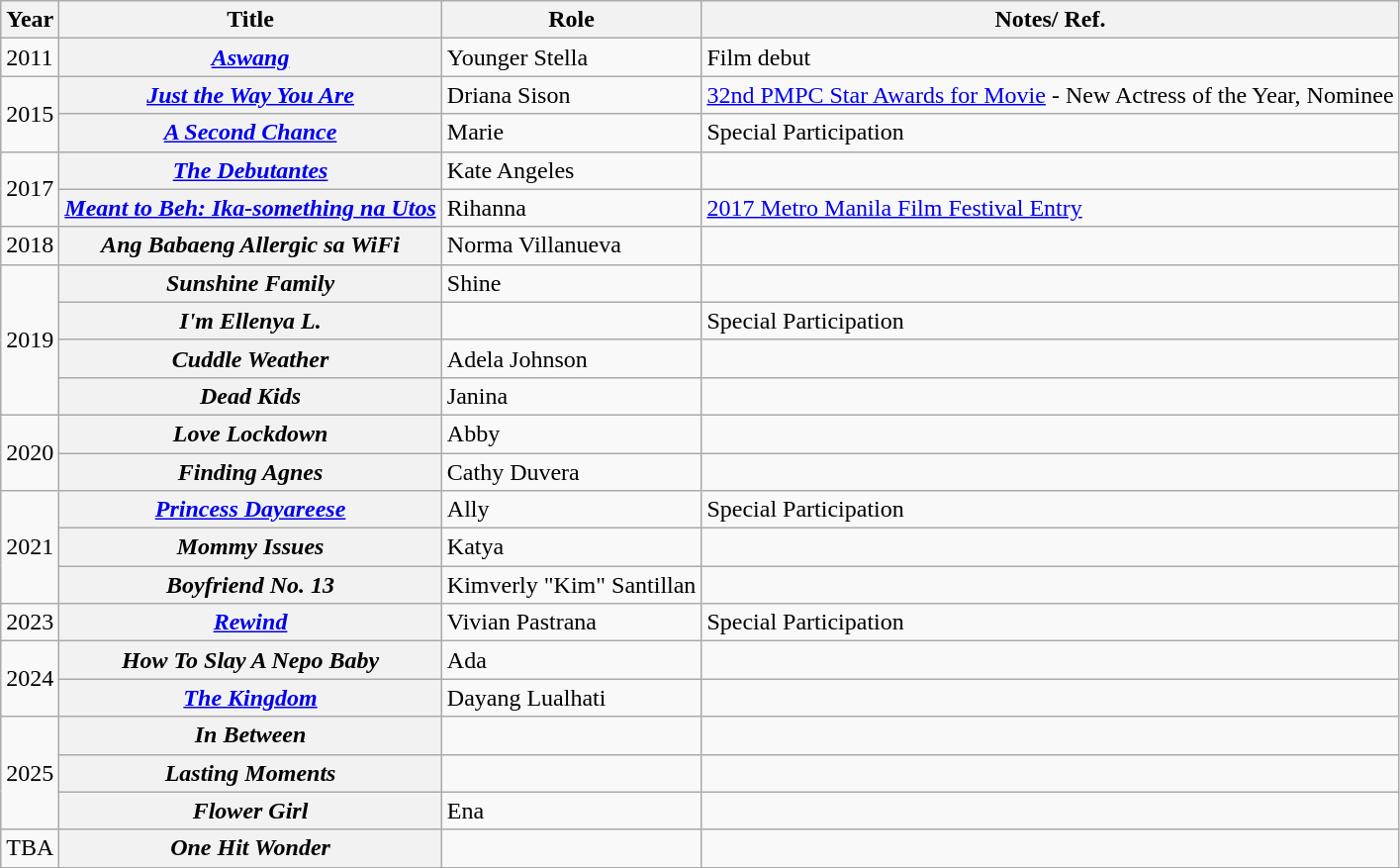<table class="wikitable sortable plainrowheaders">
<tr>
<th scope="col">Year</th>
<th scope="col">Title</th>
<th scope="col" class="unsortable">Role</th>
<th scope="col" class="unsortable">Notes/ Ref.</th>
</tr>
<tr>
<td>2011</td>
<th scope="row"><em><a href='#'>Aswang</a></em></th>
<td>Younger Stella</td>
<td>Film debut</td>
</tr>
<tr>
<td rowspan=2>2015</td>
<th scope="row"><em><a href='#'>Just the Way You Are</a></em></th>
<td>Driana Sison</td>
<td><a href='#'>32nd PMPC Star Awards for Movie</a> - New Actress of the Year, Nominee</td>
</tr>
<tr>
<th scope="row"><em><a href='#'>A Second Chance</a></em></th>
<td>Marie</td>
<td>Special Participation</td>
</tr>
<tr>
<td rowspan=2>2017</td>
<th scope="row"><em><a href='#'>The Debutantes</a></em></th>
<td>Kate Angeles</td>
<td align="center"></td>
</tr>
<tr>
<th scope="row"><em><a href='#'>Meant to Beh: Ika-something na Utos</a></em></th>
<td>Rihanna</td>
<td><a href='#'>2017 Metro Manila Film Festival Entry</a></td>
</tr>
<tr>
<td rowspan=1>2018</td>
<th scope="row"><em>Ang Babaeng Allergic sa WiFi</em></th>
<td>Norma Villanueva</td>
<td align="center"></td>
</tr>
<tr>
<td rowspan="4">2019</td>
<th scope="row"><em>Sunshine Family</em></th>
<td>Shine</td>
<td align="center"></td>
</tr>
<tr>
<th scope="row"><em>I'm Ellenya L.</em></th>
<td></td>
<td>Special Participation</td>
</tr>
<tr>
<th scope="row"><em>Cuddle Weather</em></th>
<td>Adela Johnson</td>
<td align="center"></td>
</tr>
<tr>
<th scope="row"><em>Dead Kids</em></th>
<td>Janina</td>
<td align="center"></td>
</tr>
<tr>
<td rowspan="2">2020</td>
<th scope="row"><em>Love Lockdown</em></th>
<td>Abby</td>
<td align="center"></td>
</tr>
<tr>
<th scope="row"><em>Finding Agnes</em></th>
<td>Cathy Duvera</td>
<td align="center"></td>
</tr>
<tr>
<td rowspan="3">2021</td>
<th scope="row"><em><a href='#'>Princess Dayareese</a></em></th>
<td>Ally</td>
<td>Special Participation</td>
</tr>
<tr>
<th scope="row"><em>Mommy Issues</em></th>
<td>Katya</td>
<td align="center"></td>
</tr>
<tr>
<th scope="row"><em>Boyfriend No. 13</em></th>
<td>Kimverly "Kim" Santillan</td>
<td align="center"></td>
</tr>
<tr>
<td>2023</td>
<th scope="row"><em><a href='#'>Rewind</a></em></th>
<td>Vivian Pastrana</td>
<td>Special Participation</td>
</tr>
<tr>
<td rowspan="2">2024</td>
<th scope="row"><em>How To Slay A Nepo Baby</em></th>
<td>Ada</td>
<td align="center"></td>
</tr>
<tr>
<th scope="row"><em><a href='#'>The Kingdom</a></em></th>
<td>Dayang Lualhati</td>
<td align="center"></td>
</tr>
<tr>
<td rowspan="3">2025</td>
<th scope="row"><em>In Between</em></th>
<td></td>
<td></td>
</tr>
<tr>
<th scope="row"><em>Lasting Moments</em></th>
<td></td>
<td></td>
</tr>
<tr>
<th scope="row"><em>Flower Girl</em></th>
<td>Ena</td>
<td align="center"></td>
</tr>
<tr>
<td>TBA</td>
<th scope="row"><em>One Hit Wonder</em></th>
<td></td>
<td></td>
</tr>
</table>
